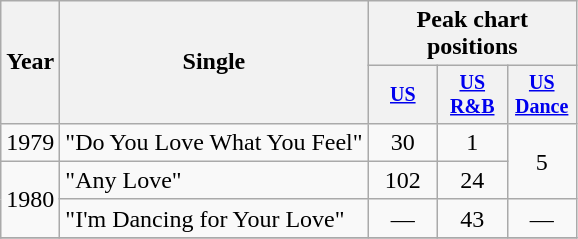<table class="wikitable" style="text-align:center;">
<tr>
<th rowspan="2">Year</th>
<th rowspan="2">Single</th>
<th colspan="3">Peak chart positions</th>
</tr>
<tr style="font-size:smaller;">
<th width="40"><a href='#'>US</a><br></th>
<th width="40"><a href='#'>US<br>R&B</a><br></th>
<th width="40"><a href='#'>US<br>Dance</a><br></th>
</tr>
<tr>
<td rowspan="1">1979</td>
<td align="left">"Do You Love What You Feel"</td>
<td>30</td>
<td>1</td>
<td rowspan="2">5</td>
</tr>
<tr>
<td rowspan="2">1980</td>
<td align="left">"Any Love"</td>
<td>102</td>
<td>24</td>
</tr>
<tr>
<td align="left">"I'm Dancing for Your Love"</td>
<td>—</td>
<td>43</td>
<td>—</td>
</tr>
<tr>
</tr>
</table>
